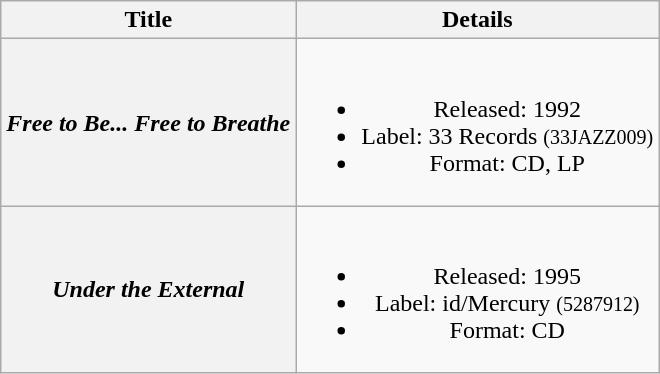<table class="wikitable plainrowheaders" style="text-align:center;" border="1">
<tr>
<th>Title</th>
<th>Details</th>
</tr>
<tr>
<th scope="row"><em>Free to Be... Free to Breathe</em></th>
<td><br><ul><li>Released: 1992</li><li>Label: 33 Records <small>(33JAZZ009)</small></li><li>Format: CD, LP</li></ul></td>
</tr>
<tr>
<th scope="row"><em>Under the External</em></th>
<td><br><ul><li>Released: 1995</li><li>Label: id/Mercury <small>(5287912)</small></li><li>Format: CD</li></ul></td>
</tr>
</table>
